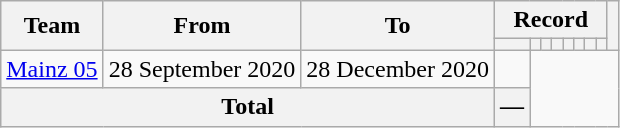<table class="wikitable" style="text-align: center">
<tr>
<th rowspan="2">Team</th>
<th rowspan="2">From</th>
<th rowspan="2">To</th>
<th colspan="8">Record</th>
<th rowspan="2"></th>
</tr>
<tr>
<th></th>
<th></th>
<th></th>
<th></th>
<th></th>
<th></th>
<th></th>
<th></th>
</tr>
<tr>
<td><a href='#'>Mainz 05</a></td>
<td>28 September 2020</td>
<td>28 December 2020<br></td>
<td></td>
</tr>
<tr>
<th colspan="3">Total<br></th>
<th>—</th>
</tr>
</table>
